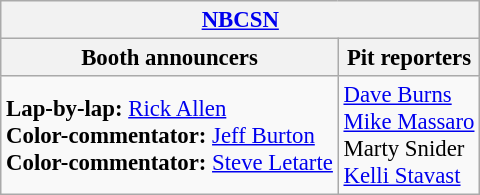<table class="wikitable" style="font-size: 95%;">
<tr>
<th colspan="2"><a href='#'>NBCSN</a></th>
</tr>
<tr>
<th>Booth announcers</th>
<th>Pit reporters</th>
</tr>
<tr>
<td><strong>Lap-by-lap:</strong> <a href='#'>Rick Allen</a><br><strong>Color-commentator:</strong> <a href='#'>Jeff Burton</a><br><strong>Color-commentator:</strong> <a href='#'>Steve Letarte</a></td>
<td><a href='#'>Dave Burns</a><br><a href='#'>Mike Massaro</a><br>Marty Snider<br><a href='#'>Kelli Stavast</a></td>
</tr>
</table>
